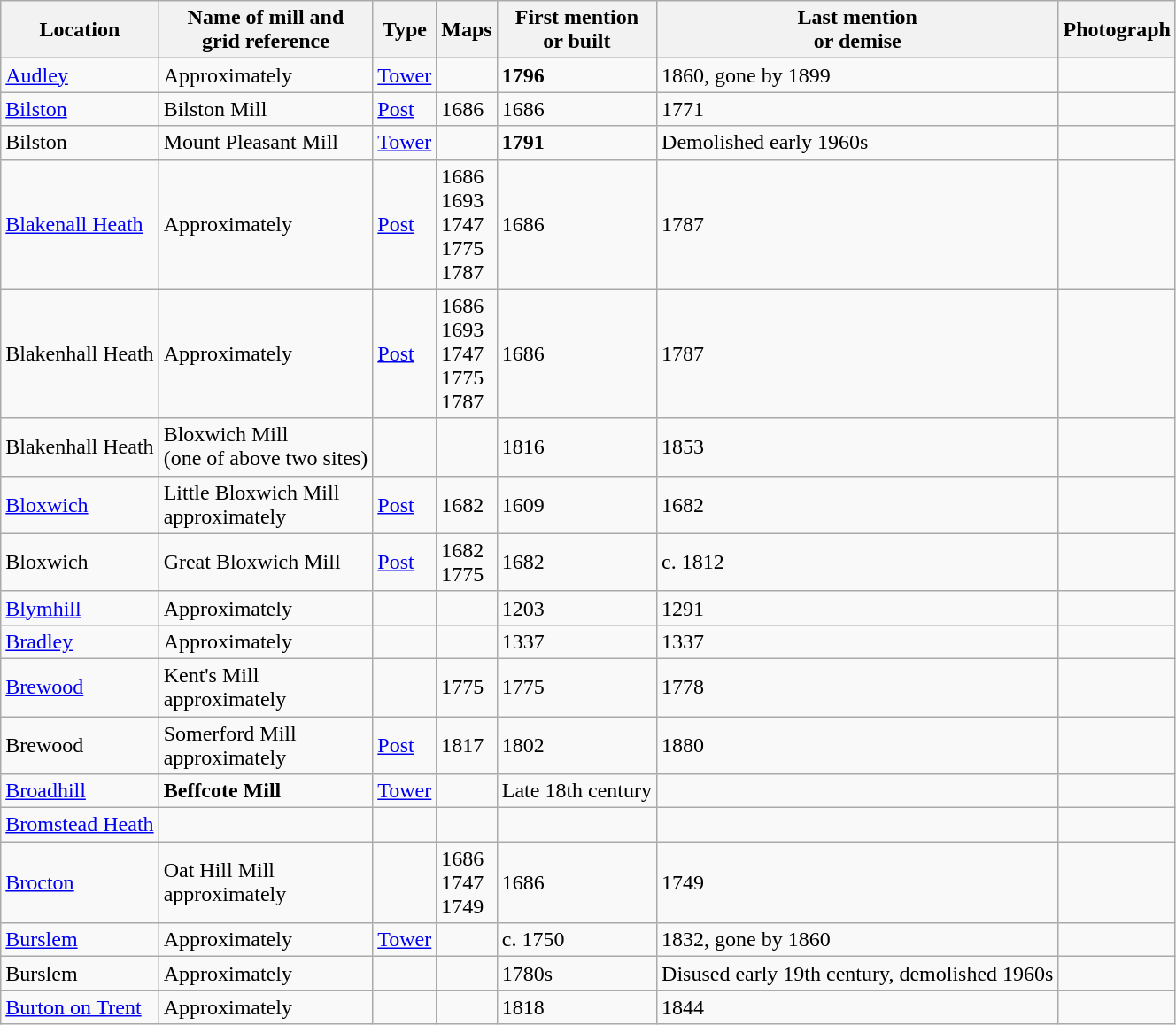<table class="wikitable">
<tr>
<th>Location</th>
<th>Name of mill and<br>grid reference</th>
<th>Type</th>
<th>Maps</th>
<th>First mention<br>or built</th>
<th>Last mention<br> or demise</th>
<th>Photograph</th>
</tr>
<tr>
<td><a href='#'>Audley</a></td>
<td>Approximately<br></td>
<td><a href='#'>Tower</a></td>
<td></td>
<td><strong>1796</strong></td>
<td>1860, gone by 1899</td>
<td></td>
</tr>
<tr>
<td><a href='#'>Bilston</a></td>
<td>Bilston Mill<br></td>
<td><a href='#'>Post</a></td>
<td>1686</td>
<td>1686</td>
<td>1771</td>
<td></td>
</tr>
<tr>
<td>Bilston</td>
<td>Mount Pleasant Mill<br></td>
<td><a href='#'>Tower</a></td>
<td></td>
<td><strong>1791</strong></td>
<td>Demolished early 1960s</td>
<td></td>
</tr>
<tr>
<td><a href='#'>Blakenall Heath</a></td>
<td>Approximately<br></td>
<td><a href='#'>Post</a></td>
<td>1686<br>1693<br>1747<br>1775<br>1787</td>
<td>1686</td>
<td>1787</td>
<td></td>
</tr>
<tr>
<td>Blakenhall Heath</td>
<td>Approximately<br></td>
<td><a href='#'>Post</a></td>
<td>1686<br>1693<br>1747<br>1775<br>1787</td>
<td>1686</td>
<td>1787</td>
<td></td>
</tr>
<tr>
<td>Blakenhall Heath</td>
<td>Bloxwich Mill<br>(one of above two sites)</td>
<td></td>
<td></td>
<td>1816</td>
<td>1853</td>
<td></td>
</tr>
<tr>
<td><a href='#'>Bloxwich</a></td>
<td>Little Bloxwich Mill<br>approximately<br></td>
<td><a href='#'>Post</a></td>
<td>1682</td>
<td>1609</td>
<td>1682</td>
<td></td>
</tr>
<tr>
<td>Bloxwich</td>
<td>Great Bloxwich Mill</td>
<td><a href='#'>Post</a></td>
<td>1682<br>1775</td>
<td>1682</td>
<td>c. 1812</td>
<td></td>
</tr>
<tr>
<td><a href='#'>Blymhill</a></td>
<td>Approximately<br></td>
<td></td>
<td></td>
<td>1203</td>
<td>1291</td>
<td></td>
</tr>
<tr>
<td><a href='#'>Bradley</a></td>
<td>Approximately<br></td>
<td></td>
<td></td>
<td>1337</td>
<td>1337</td>
<td></td>
</tr>
<tr>
<td><a href='#'>Brewood</a></td>
<td>Kent's Mill<br>approximately<br></td>
<td></td>
<td>1775</td>
<td>1775</td>
<td>1778</td>
<td></td>
</tr>
<tr>
<td>Brewood</td>
<td>Somerford Mill<br>approximately<br></td>
<td><a href='#'>Post</a></td>
<td>1817</td>
<td>1802</td>
<td>1880</td>
<td></td>
</tr>
<tr>
<td><a href='#'>Broadhill</a></td>
<td><strong>Beffcote Mill</strong><br></td>
<td><a href='#'>Tower</a></td>
<td></td>
<td>Late 18th century</td>
<td></td>
<td></td>
</tr>
<tr>
<td><a href='#'>Bromstead Heath</a></td>
<td></td>
<td></td>
<td></td>
<td></td>
<td></td>
<td></td>
</tr>
<tr>
<td><a href='#'>Brocton</a></td>
<td>Oat Hill Mill<br>approximately<br></td>
<td></td>
<td>1686<br>1747<br>1749</td>
<td>1686</td>
<td>1749</td>
<td></td>
</tr>
<tr>
<td><a href='#'>Burslem</a></td>
<td>Approximately<br></td>
<td><a href='#'>Tower</a></td>
<td></td>
<td>c. 1750</td>
<td>1832, gone by 1860</td>
<td></td>
</tr>
<tr>
<td>Burslem</td>
<td>Approximately<br></td>
<td></td>
<td></td>
<td>1780s</td>
<td>Disused early 19th century, demolished 1960s</td>
<td></td>
</tr>
<tr>
<td><a href='#'>Burton on Trent</a></td>
<td>Approximately<br></td>
<td></td>
<td></td>
<td>1818</td>
<td>1844</td>
<td></td>
</tr>
</table>
